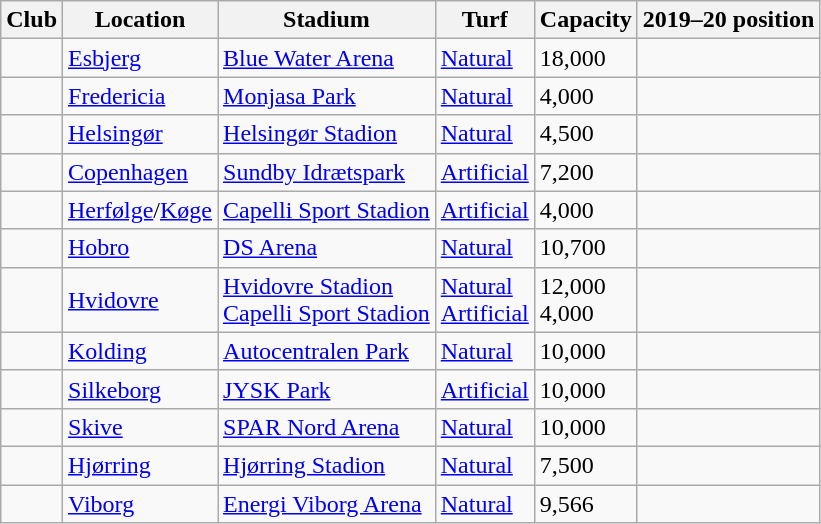<table class="wikitable sortable">
<tr>
<th>Club</th>
<th>Location</th>
<th>Stadium</th>
<th>Turf</th>
<th>Capacity</th>
<th>2019–20 position</th>
</tr>
<tr>
<td></td>
<td><a href='#'>Esbjerg</a></td>
<td><a href='#'>Blue Water Arena</a></td>
<td><a href='#'>Natural</a></td>
<td>18,000</td>
<td></td>
</tr>
<tr>
<td></td>
<td><a href='#'>Fredericia</a></td>
<td><a href='#'>Monjasa Park</a></td>
<td><a href='#'>Natural</a></td>
<td>4,000</td>
<td></td>
</tr>
<tr>
<td></td>
<td><a href='#'>Helsingør</a></td>
<td><a href='#'>Helsingør Stadion</a></td>
<td><a href='#'>Natural</a></td>
<td>4,500</td>
<td></td>
</tr>
<tr>
<td></td>
<td><a href='#'>Copenhagen</a></td>
<td><a href='#'>Sundby Idrætspark</a></td>
<td><a href='#'>Artificial</a></td>
<td>7,200</td>
<td></td>
</tr>
<tr>
<td></td>
<td><a href='#'>Herfølge</a>/<a href='#'>Køge</a></td>
<td><a href='#'>Capelli Sport Stadion</a></td>
<td><a href='#'>Artificial</a></td>
<td>4,000</td>
<td></td>
</tr>
<tr>
<td></td>
<td><a href='#'>Hobro</a></td>
<td><a href='#'>DS Arena</a></td>
<td><a href='#'>Natural</a></td>
<td>10,700</td>
<td></td>
</tr>
<tr>
<td></td>
<td><a href='#'>Hvidovre</a></td>
<td><a href='#'>Hvidovre Stadion</a><br><a href='#'>Capelli Sport Stadion</a></td>
<td><a href='#'>Natural</a><br><a href='#'>Artificial</a></td>
<td>12,000<br>4,000</td>
<td></td>
</tr>
<tr>
<td></td>
<td><a href='#'>Kolding</a></td>
<td><a href='#'>Autocentralen Park</a></td>
<td><a href='#'>Natural</a></td>
<td>10,000</td>
<td></td>
</tr>
<tr>
<td></td>
<td><a href='#'>Silkeborg</a></td>
<td><a href='#'>JYSK Park</a></td>
<td><a href='#'>Artificial</a></td>
<td>10,000</td>
<td></td>
</tr>
<tr>
<td></td>
<td><a href='#'>Skive</a></td>
<td><a href='#'>SPAR Nord Arena</a></td>
<td><a href='#'>Natural</a></td>
<td>10,000</td>
<td></td>
</tr>
<tr>
<td></td>
<td><a href='#'>Hjørring</a></td>
<td><a href='#'>Hjørring Stadion</a></td>
<td><a href='#'>Natural</a></td>
<td>7,500</td>
<td></td>
</tr>
<tr>
<td></td>
<td><a href='#'>Viborg</a></td>
<td><a href='#'>Energi Viborg Arena</a></td>
<td><a href='#'>Natural</a></td>
<td>9,566</td>
<td></td>
</tr>
</table>
